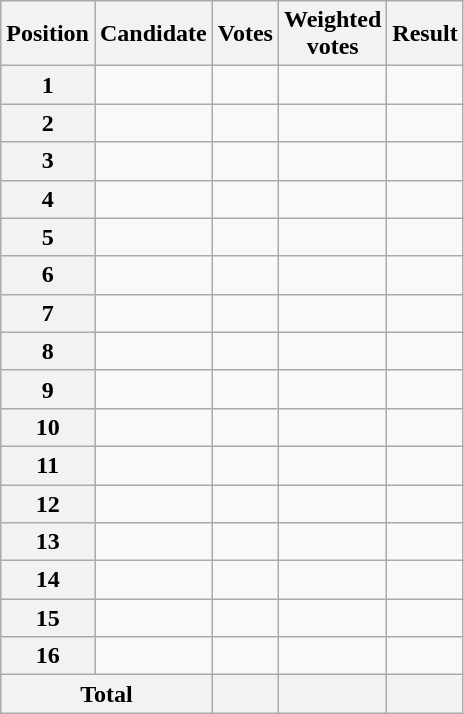<table class="wikitable sortable col3right col4right">
<tr>
<th scope="col">Position</th>
<th scope="col">Candidate</th>
<th scope="col">Votes</th>
<th scope="col">Weighted<br>votes</th>
<th scope="col">Result</th>
</tr>
<tr>
<th scope="row">1</th>
<td></td>
<td></td>
<td></td>
<td></td>
</tr>
<tr>
<th scope="row">2</th>
<td></td>
<td></td>
<td></td>
<td></td>
</tr>
<tr>
<th scope="row">3</th>
<td></td>
<td></td>
<td></td>
<td></td>
</tr>
<tr>
<th scope="row">4</th>
<td></td>
<td></td>
<td></td>
<td></td>
</tr>
<tr>
<th scope="row">5</th>
<td></td>
<td></td>
<td></td>
<td></td>
</tr>
<tr>
<th scope="row">6</th>
<td></td>
<td></td>
<td></td>
<td></td>
</tr>
<tr>
<th scope="row">7</th>
<td></td>
<td></td>
<td></td>
<td></td>
</tr>
<tr>
<th scope="row">8</th>
<td></td>
<td></td>
<td></td>
<td></td>
</tr>
<tr>
<th scope="row">9</th>
<td></td>
<td></td>
<td></td>
<td></td>
</tr>
<tr>
<th scope="row">10</th>
<td></td>
<td></td>
<td></td>
<td></td>
</tr>
<tr>
<th scope="row">11</th>
<td></td>
<td></td>
<td></td>
<td></td>
</tr>
<tr>
<th scope="row">12</th>
<td></td>
<td></td>
<td></td>
<td></td>
</tr>
<tr>
<th scope="row">13</th>
<td></td>
<td></td>
<td></td>
<td></td>
</tr>
<tr>
<th scope="row">14</th>
<td></td>
<td></td>
<td></td>
<td></td>
</tr>
<tr>
<th scope="row">15</th>
<td></td>
<td></td>
<td></td>
<td></td>
</tr>
<tr>
<th scope="row">16</th>
<td></td>
<td></td>
<td></td>
<td></td>
</tr>
<tr class="sortbottom">
<th scope="row" colspan="2">Total</th>
<th style="text-align:right"></th>
<th style="text-align:right"></th>
<th></th>
</tr>
</table>
